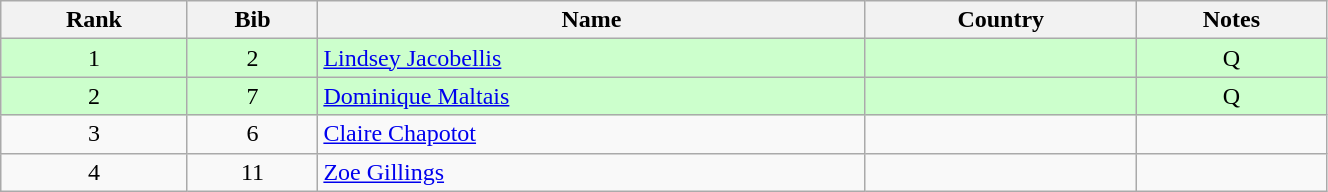<table class="wikitable" style="text-align:center;"  width=70%>
<tr>
<th>Rank</th>
<th>Bib</th>
<th>Name</th>
<th>Country</th>
<th>Notes</th>
</tr>
<tr bgcolor="#ccffcc">
<td>1</td>
<td>2</td>
<td align=left><a href='#'>Lindsey Jacobellis</a></td>
<td align=left></td>
<td>Q</td>
</tr>
<tr bgcolor="#ccffcc">
<td>2</td>
<td>7</td>
<td align=left><a href='#'>Dominique Maltais</a></td>
<td align=left></td>
<td>Q</td>
</tr>
<tr>
<td>3</td>
<td>6</td>
<td align=left><a href='#'>Claire Chapotot</a></td>
<td align=left></td>
<td></td>
</tr>
<tr>
<td>4</td>
<td>11</td>
<td align=left><a href='#'>Zoe Gillings</a></td>
<td align=left></td>
<td></td>
</tr>
</table>
